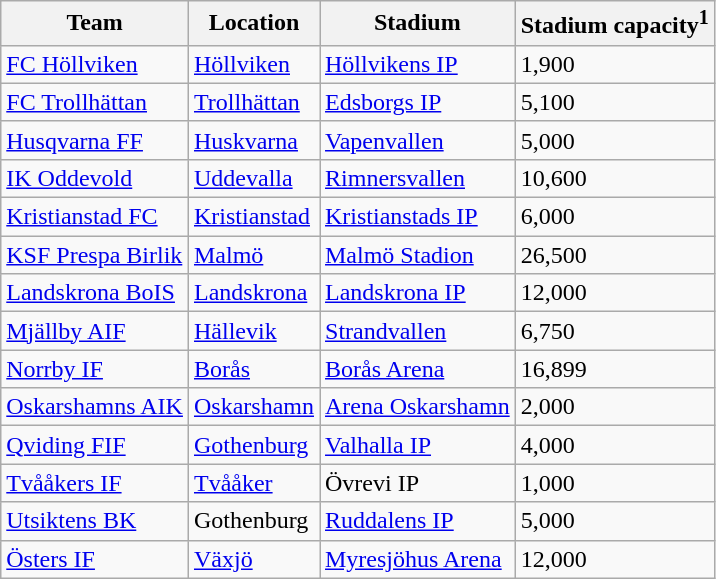<table class="wikitable sortable" border="1">
<tr>
<th>Team</th>
<th>Location</th>
<th>Stadium</th>
<th>Stadium capacity<sup>1</sup></th>
</tr>
<tr>
<td><a href='#'>FC Höllviken</a></td>
<td><a href='#'>Höllviken</a></td>
<td><a href='#'>Höllvikens IP</a></td>
<td>1,900</td>
</tr>
<tr>
<td><a href='#'>FC Trollhättan</a></td>
<td><a href='#'>Trollhättan</a></td>
<td><a href='#'>Edsborgs IP</a></td>
<td>5,100</td>
</tr>
<tr>
<td><a href='#'>Husqvarna FF</a></td>
<td><a href='#'>Huskvarna</a></td>
<td><a href='#'>Vapenvallen</a></td>
<td>5,000</td>
</tr>
<tr>
<td><a href='#'>IK Oddevold</a></td>
<td><a href='#'>Uddevalla</a></td>
<td><a href='#'>Rimnersvallen</a></td>
<td>10,600</td>
</tr>
<tr>
<td><a href='#'>Kristianstad FC</a></td>
<td><a href='#'>Kristianstad</a></td>
<td><a href='#'>Kristianstads IP</a></td>
<td>6,000</td>
</tr>
<tr>
<td><a href='#'>KSF Prespa Birlik</a></td>
<td><a href='#'>Malmö</a></td>
<td><a href='#'>Malmö Stadion</a></td>
<td>26,500</td>
</tr>
<tr>
<td><a href='#'>Landskrona BoIS</a></td>
<td><a href='#'>Landskrona</a></td>
<td><a href='#'>Landskrona IP</a></td>
<td>12,000</td>
</tr>
<tr>
<td><a href='#'>Mjällby AIF</a></td>
<td><a href='#'>Hällevik</a></td>
<td><a href='#'>Strandvallen</a></td>
<td>6,750</td>
</tr>
<tr>
<td><a href='#'>Norrby IF</a></td>
<td><a href='#'>Borås</a></td>
<td><a href='#'>Borås Arena</a></td>
<td>16,899</td>
</tr>
<tr>
<td><a href='#'>Oskarshamns AIK</a></td>
<td><a href='#'>Oskarshamn</a></td>
<td><a href='#'>Arena Oskarshamn</a></td>
<td>2,000</td>
</tr>
<tr>
<td><a href='#'>Qviding FIF</a></td>
<td><a href='#'>Gothenburg</a></td>
<td><a href='#'>Valhalla IP</a></td>
<td>4,000</td>
</tr>
<tr>
<td><a href='#'>Tvååkers IF</a></td>
<td><a href='#'>Tvååker</a></td>
<td>Övrevi IP</td>
<td>1,000</td>
</tr>
<tr>
<td><a href='#'>Utsiktens BK</a></td>
<td>Gothenburg</td>
<td><a href='#'>Ruddalens IP</a></td>
<td>5,000</td>
</tr>
<tr>
<td><a href='#'>Östers IF</a></td>
<td><a href='#'>Växjö</a></td>
<td><a href='#'>Myresjöhus Arena</a></td>
<td>12,000</td>
</tr>
</table>
